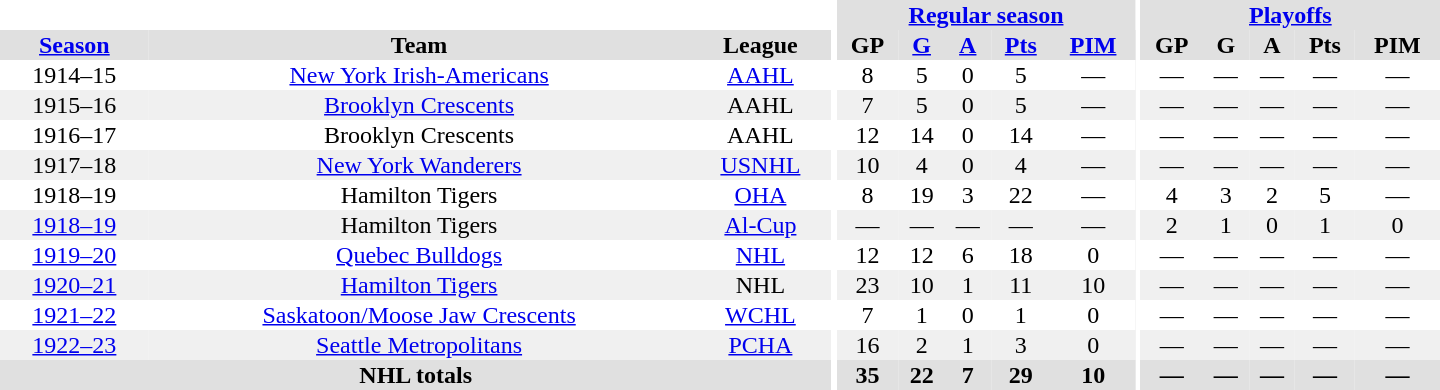<table border="0" cellpadding="1" cellspacing="0" style="text-align:center; width:60em">
<tr bgcolor="#e0e0e0">
<th colspan="3" bgcolor="#ffffff"></th>
<th rowspan="100" bgcolor="#ffffff"></th>
<th colspan="5"><a href='#'>Regular season</a></th>
<th rowspan="100" bgcolor="#ffffff"></th>
<th colspan="5"><a href='#'>Playoffs</a></th>
</tr>
<tr bgcolor="#e0e0e0">
<th><a href='#'>Season</a></th>
<th>Team</th>
<th>League</th>
<th>GP</th>
<th><a href='#'>G</a></th>
<th><a href='#'>A</a></th>
<th><a href='#'>Pts</a></th>
<th><a href='#'>PIM</a></th>
<th>GP</th>
<th>G</th>
<th>A</th>
<th>Pts</th>
<th>PIM</th>
</tr>
<tr>
<td>1914–15</td>
<td><a href='#'>New York Irish-Americans</a></td>
<td><a href='#'>AAHL</a></td>
<td>8</td>
<td>5</td>
<td>0</td>
<td>5</td>
<td>—</td>
<td>—</td>
<td>—</td>
<td>—</td>
<td>—</td>
<td>—</td>
</tr>
<tr bgcolor="#f0f0f0">
<td>1915–16</td>
<td><a href='#'>Brooklyn Crescents</a></td>
<td>AAHL</td>
<td>7</td>
<td>5</td>
<td>0</td>
<td>5</td>
<td>—</td>
<td>—</td>
<td>—</td>
<td>—</td>
<td>—</td>
<td>—</td>
</tr>
<tr>
<td>1916–17</td>
<td>Brooklyn Crescents</td>
<td>AAHL</td>
<td>12</td>
<td>14</td>
<td>0</td>
<td>14</td>
<td>—</td>
<td>—</td>
<td>—</td>
<td>—</td>
<td>—</td>
<td>—</td>
</tr>
<tr bgcolor="#f0f0f0">
<td>1917–18</td>
<td><a href='#'>New York Wanderers</a></td>
<td><a href='#'>USNHL</a></td>
<td>10</td>
<td>4</td>
<td>0</td>
<td>4</td>
<td>—</td>
<td>—</td>
<td>—</td>
<td>—</td>
<td>—</td>
<td>—</td>
</tr>
<tr>
<td>1918–19</td>
<td>Hamilton Tigers</td>
<td><a href='#'>OHA</a></td>
<td>8</td>
<td>19</td>
<td>3</td>
<td>22</td>
<td>—</td>
<td>4</td>
<td>3</td>
<td>2</td>
<td>5</td>
<td>—</td>
</tr>
<tr bgcolor="#f0f0f0">
<td><a href='#'>1918–19</a></td>
<td>Hamilton Tigers</td>
<td><a href='#'>Al-Cup</a></td>
<td>—</td>
<td>—</td>
<td>—</td>
<td>—</td>
<td>—</td>
<td>2</td>
<td>1</td>
<td>0</td>
<td>1</td>
<td>0</td>
</tr>
<tr>
<td><a href='#'>1919–20</a></td>
<td><a href='#'>Quebec Bulldogs</a></td>
<td><a href='#'>NHL</a></td>
<td>12</td>
<td>12</td>
<td>6</td>
<td>18</td>
<td>0</td>
<td>—</td>
<td>—</td>
<td>—</td>
<td>—</td>
<td>—</td>
</tr>
<tr bgcolor="#f0f0f0">
<td><a href='#'>1920–21</a></td>
<td><a href='#'>Hamilton Tigers</a></td>
<td>NHL</td>
<td>23</td>
<td>10</td>
<td>1</td>
<td>11</td>
<td>10</td>
<td>—</td>
<td>—</td>
<td>—</td>
<td>—</td>
<td>—</td>
</tr>
<tr>
<td><a href='#'>1921–22</a></td>
<td><a href='#'>Saskatoon/Moose Jaw Crescents</a></td>
<td><a href='#'>WCHL</a></td>
<td>7</td>
<td>1</td>
<td>0</td>
<td>1</td>
<td>0</td>
<td>—</td>
<td>—</td>
<td>—</td>
<td>—</td>
<td>—</td>
</tr>
<tr bgcolor="#f0f0f0">
<td><a href='#'>1922–23</a></td>
<td><a href='#'>Seattle Metropolitans</a></td>
<td><a href='#'>PCHA</a></td>
<td>16</td>
<td>2</td>
<td>1</td>
<td>3</td>
<td>0</td>
<td>—</td>
<td>—</td>
<td>—</td>
<td>—</td>
<td>—</td>
</tr>
<tr bgcolor="#e0e0e0">
<th colspan="3">NHL totals</th>
<th>35</th>
<th>22</th>
<th>7</th>
<th>29</th>
<th>10</th>
<th>—</th>
<th>—</th>
<th>—</th>
<th>—</th>
<th>—</th>
</tr>
</table>
